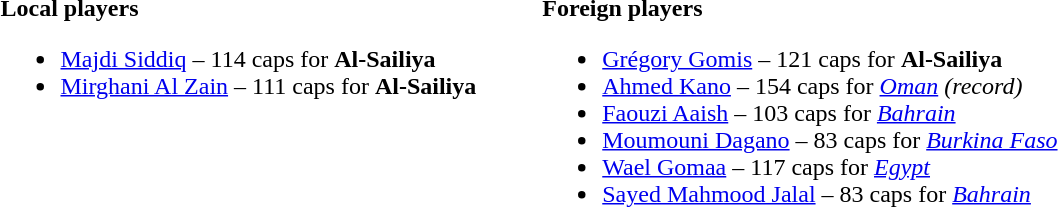<table>
<tr style='vertical-align:top'>
<td><br><strong>Local players</strong><ul><li> <a href='#'>Majdi Siddiq</a> – 114 caps for <strong>Al-Sailiya</strong></li><li> <a href='#'>Mirghani Al Zain</a> – 111 caps for <strong>Al-Sailiya</strong></li></ul></td>
<td></td>
<td></td>
<td></td>
<td></td>
<td></td>
<td></td>
<td></td>
<td></td>
<td></td>
<td></td>
<td><br><strong>Foreign players</strong><ul><li> <a href='#'>Grégory Gomis</a> – 121 caps for <strong>Al-Sailiya</strong></li><li> <a href='#'>Ahmed Kano</a> – 154 caps for <em><a href='#'>Oman</a> (record)</em></li><li> <a href='#'>Faouzi Aaish</a> – 103 caps for <em><a href='#'>Bahrain</a></em></li><li> <a href='#'>Moumouni Dagano</a> – 83 caps for <em><a href='#'>Burkina Faso</a></em></li><li> <a href='#'>Wael Gomaa</a> – 117 caps for <em><a href='#'>Egypt</a></em></li><li> <a href='#'>Sayed Mahmood Jalal</a> – 83 caps for <em><a href='#'>Bahrain</a></em></li></ul></td>
<td></td>
</tr>
</table>
